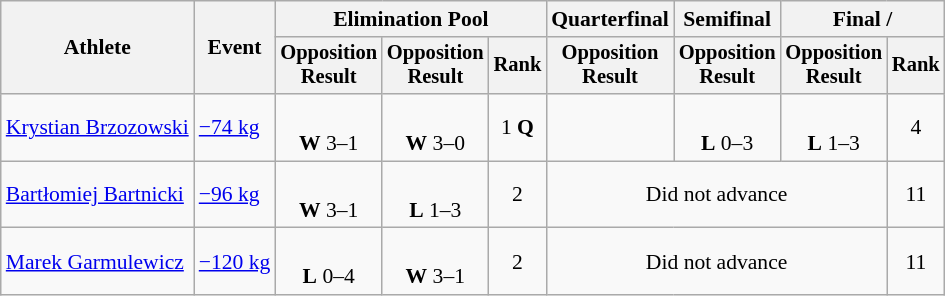<table class="wikitable" style="font-size:90%">
<tr>
<th rowspan="2">Athlete</th>
<th rowspan="2">Event</th>
<th colspan=3>Elimination Pool</th>
<th>Quarterfinal</th>
<th>Semifinal</th>
<th colspan=2>Final / </th>
</tr>
<tr style="font-size: 95%">
<th>Opposition<br>Result</th>
<th>Opposition<br>Result</th>
<th>Rank</th>
<th>Opposition<br>Result</th>
<th>Opposition<br>Result</th>
<th>Opposition<br>Result</th>
<th>Rank</th>
</tr>
<tr align=center>
<td align=left><a href='#'>Krystian Brzozowski</a></td>
<td align=left><a href='#'>−74 kg</a></td>
<td><br><strong>W</strong> 3–1 <sup></sup></td>
<td><br><strong>W</strong> 3–0 <sup></sup></td>
<td>1 <strong>Q</strong></td>
<td></td>
<td><br><strong>L</strong> 0–3 <sup></sup></td>
<td><br><strong>L</strong> 1–3 <sup></sup></td>
<td>4</td>
</tr>
<tr align=center>
<td align=left><a href='#'>Bartłomiej Bartnicki</a></td>
<td align=left><a href='#'>−96 kg</a></td>
<td><br><strong>W</strong> 3–1 <sup></sup></td>
<td><br><strong>L</strong> 1–3 <sup></sup></td>
<td>2</td>
<td colspan=3>Did not advance</td>
<td>11</td>
</tr>
<tr align=center>
<td align=left><a href='#'>Marek Garmulewicz</a></td>
<td align=left><a href='#'>−120 kg</a></td>
<td><br><strong>L</strong> 0–4 <sup></sup></td>
<td><br><strong>W</strong> 3–1 <sup></sup></td>
<td>2</td>
<td colspan=3>Did not advance</td>
<td>11</td>
</tr>
</table>
